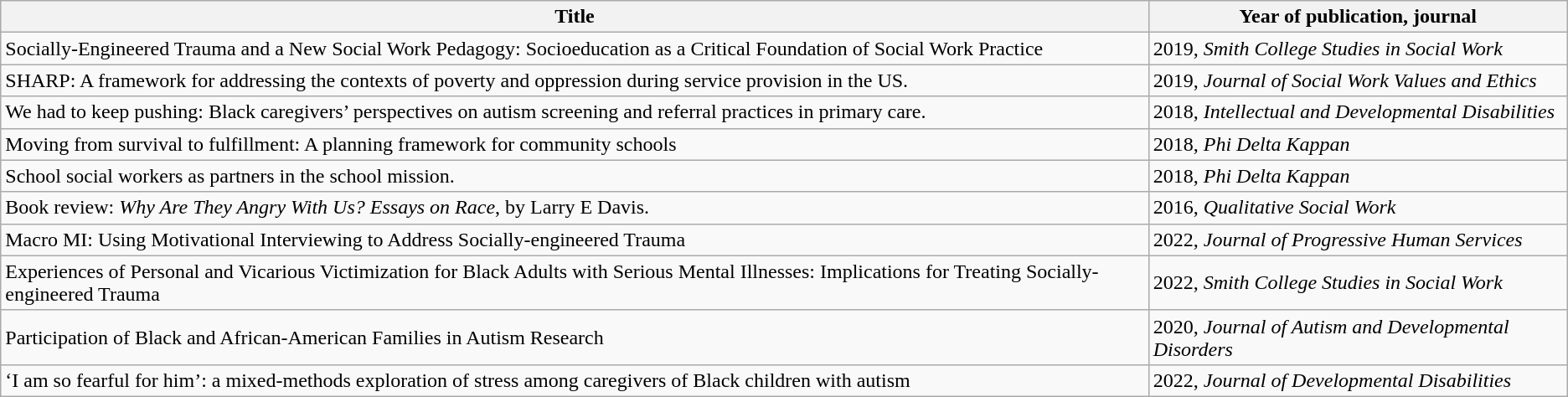<table class="wikitable">
<tr>
<th>Title</th>
<th>Year of publication, journal</th>
</tr>
<tr>
<td>Socially-Engineered Trauma and a New Social Work Pedagogy: Socioeducation as a Critical Foundation of Social Work Practice</td>
<td>2019, <em>Smith College Studies in Social Work</em></td>
</tr>
<tr>
<td>SHARP: A framework for addressing the contexts of poverty and oppression during service provision in the US.</td>
<td>2019, <em>Journal of Social Work Values and Ethics</em></td>
</tr>
<tr>
<td>We had to keep pushing: Black caregivers’ perspectives on autism screening and referral practices in primary care.</td>
<td>2018, <em>Intellectual and Developmental Disabilities</em></td>
</tr>
<tr>
<td>Moving from survival to fulfillment: A planning framework for community schools</td>
<td>2018, <em>Phi Delta Kappan</em></td>
</tr>
<tr>
<td>School social workers as partners in the school mission.</td>
<td>2018, <em>Phi Delta Kappan</em></td>
</tr>
<tr>
<td>Book review: <em>Why Are They Angry With Us? Essays on Race</em>, by Larry E Davis.</td>
<td>2016, <em>Qualitative Social Work</em></td>
</tr>
<tr>
<td>Macro MI: Using Motivational Interviewing to Address Socially-engineered Trauma</td>
<td>2022, <em>Journal of Progressive Human Services</em></td>
</tr>
<tr>
<td>Experiences of Personal and Vicarious Victimization for Black Adults with Serious Mental Illnesses: Implications for Treating Socially-engineered Trauma</td>
<td>2022, <em>Smith College Studies in Social Work</em></td>
</tr>
<tr>
<td>Participation of Black and African-American Families in Autism Research</td>
<td>2020, <em>Journal of Autism and Developmental Disorders</em></td>
</tr>
<tr>
<td>‘I am so fearful for him’: a mixed-methods exploration of stress among caregivers of Black children with autism</td>
<td>2022, <em>Journal of Developmental Disabilities</em></td>
</tr>
</table>
